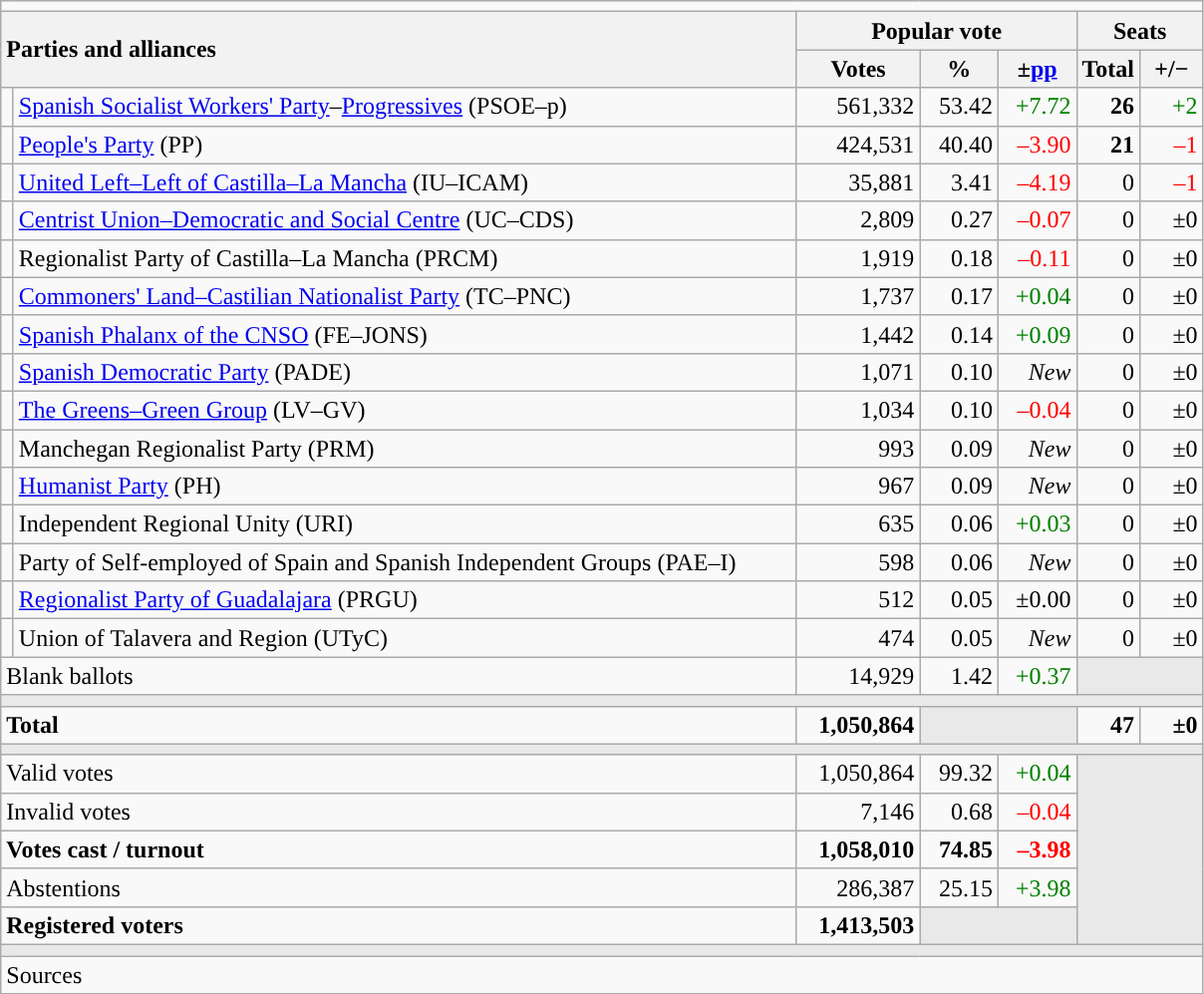<table class="wikitable" style="text-align:right;">
<tr>
<td colspan="7"></td>
</tr>
<tr>
<th style="text-align:left;" rowspan="2" colspan="2" width="525">Parties and alliances</th>
<th colspan="3">Popular vote</th>
<th colspan="2">Seats</th>
</tr>
<tr>
<th width="75">Votes</th>
<th width="45">%</th>
<th width="45">±<a href='#'>pp</a></th>
<th width="35">Total</th>
<th width="35">+/−</th>
</tr>
<tr>
<td width="1" style="color:inherit;background:"></td>
<td align="left"><a href='#'>Spanish Socialist Workers' Party</a>–<a href='#'>Progressives</a> (PSOE–p)</td>
<td>561,332</td>
<td>53.42</td>
<td style="color:green;">+7.72</td>
<td><strong>26</strong></td>
<td style="color:green;">+2</td>
</tr>
<tr>
<td style="color:inherit;background:"></td>
<td align="left"><a href='#'>People's Party</a> (PP)</td>
<td>424,531</td>
<td>40.40</td>
<td style="color:red;">–3.90</td>
<td><strong>21</strong></td>
<td style="color:red;">–1</td>
</tr>
<tr>
<td style="color:inherit;background:"></td>
<td align="left"><a href='#'>United Left–Left of Castilla–La Mancha</a> (IU–ICAM)</td>
<td>35,881</td>
<td>3.41</td>
<td style="color:red;">–4.19</td>
<td>0</td>
<td style="color:red;">–1</td>
</tr>
<tr>
<td style="color:inherit;background:"></td>
<td align="left"><a href='#'>Centrist Union–Democratic and Social Centre</a> (UC–CDS)</td>
<td>2,809</td>
<td>0.27</td>
<td style="color:red;">–0.07</td>
<td>0</td>
<td>±0</td>
</tr>
<tr>
<td style="color:inherit;background:"></td>
<td align="left">Regionalist Party of Castilla–La Mancha (PRCM)</td>
<td>1,919</td>
<td>0.18</td>
<td style="color:red;">–0.11</td>
<td>0</td>
<td>±0</td>
</tr>
<tr>
<td style="color:inherit;background:"></td>
<td align="left"><a href='#'>Commoners' Land–Castilian Nationalist Party</a> (TC–PNC)</td>
<td>1,737</td>
<td>0.17</td>
<td style="color:green;">+0.04</td>
<td>0</td>
<td>±0</td>
</tr>
<tr>
<td style="color:inherit;background:"></td>
<td align="left"><a href='#'>Spanish Phalanx of the CNSO</a> (FE–JONS)</td>
<td>1,442</td>
<td>0.14</td>
<td style="color:green;">+0.09</td>
<td>0</td>
<td>±0</td>
</tr>
<tr>
<td style="color:inherit;background:"></td>
<td align="left"><a href='#'>Spanish Democratic Party</a> (PADE)</td>
<td>1,071</td>
<td>0.10</td>
<td><em>New</em></td>
<td>0</td>
<td>±0</td>
</tr>
<tr>
<td style="color:inherit;background:"></td>
<td align="left"><a href='#'>The Greens–Green Group</a> (LV–GV)</td>
<td>1,034</td>
<td>0.10</td>
<td style="color:red;">–0.04</td>
<td>0</td>
<td>±0</td>
</tr>
<tr>
<td style="color:inherit;background:"></td>
<td align="left">Manchegan Regionalist Party (PRM)</td>
<td>993</td>
<td>0.09</td>
<td><em>New</em></td>
<td>0</td>
<td>±0</td>
</tr>
<tr>
<td style="color:inherit;background:"></td>
<td align="left"><a href='#'>Humanist Party</a> (PH)</td>
<td>967</td>
<td>0.09</td>
<td><em>New</em></td>
<td>0</td>
<td>±0</td>
</tr>
<tr>
<td style="color:inherit;background:"></td>
<td align="left">Independent Regional Unity (URI)</td>
<td>635</td>
<td>0.06</td>
<td style="color:green;">+0.03</td>
<td>0</td>
<td>±0</td>
</tr>
<tr>
<td style="color:inherit;background:"></td>
<td align="left">Party of Self-employed of Spain and Spanish Independent Groups (PAE–I)</td>
<td>598</td>
<td>0.06</td>
<td><em>New</em></td>
<td>0</td>
<td>±0</td>
</tr>
<tr>
<td style="color:inherit;background:"></td>
<td align="left"><a href='#'>Regionalist Party of Guadalajara</a> (PRGU)</td>
<td>512</td>
<td>0.05</td>
<td>±0.00</td>
<td>0</td>
<td>±0</td>
</tr>
<tr>
<td style="color:inherit;background:"></td>
<td align="left">Union of Talavera and Region (UTyC)</td>
<td>474</td>
<td>0.05</td>
<td><em>New</em></td>
<td>0</td>
<td>±0</td>
</tr>
<tr>
<td align="left" colspan="2">Blank ballots</td>
<td>14,929</td>
<td>1.42</td>
<td style="color:green;">+0.37</td>
<td bgcolor="#E9E9E9" colspan="2"></td>
</tr>
<tr>
<td colspan="7" bgcolor="#E9E9E9"></td>
</tr>
<tr style="font-weight:bold;">
<td align="left" colspan="2">Total</td>
<td>1,050,864</td>
<td bgcolor="#E9E9E9" colspan="2"></td>
<td>47</td>
<td>±0</td>
</tr>
<tr>
<td colspan="7" bgcolor="#E9E9E9"></td>
</tr>
<tr>
<td align="left" colspan="2">Valid votes</td>
<td>1,050,864</td>
<td>99.32</td>
<td style="color:green;">+0.04</td>
<td bgcolor="#E9E9E9" colspan="2" rowspan="5"></td>
</tr>
<tr>
<td align="left" colspan="2">Invalid votes</td>
<td>7,146</td>
<td>0.68</td>
<td style="color:red;">–0.04</td>
</tr>
<tr style="font-weight:bold;">
<td align="left" colspan="2">Votes cast / turnout</td>
<td>1,058,010</td>
<td>74.85</td>
<td style="color:red;">–3.98</td>
</tr>
<tr>
<td align="left" colspan="2">Abstentions</td>
<td>286,387</td>
<td>25.15</td>
<td style="color:green;">+3.98</td>
</tr>
<tr style="font-weight:bold;">
<td align="left" colspan="2">Registered voters</td>
<td>1,413,503</td>
<td bgcolor="#E9E9E9" colspan="2"></td>
</tr>
<tr>
<td colspan="7" bgcolor="#E9E9E9"></td>
</tr>
<tr>
<td align="left" colspan="7">Sources</td>
</tr>
</table>
